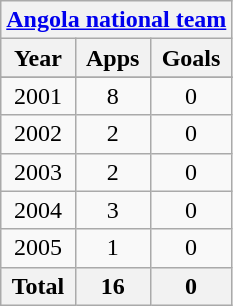<table class="wikitable" style="text-align:center">
<tr>
<th colspan=3><a href='#'>Angola national team</a></th>
</tr>
<tr>
<th>Year</th>
<th>Apps</th>
<th>Goals</th>
</tr>
<tr>
</tr>
<tr>
<td>2001</td>
<td>8</td>
<td>0</td>
</tr>
<tr>
<td>2002</td>
<td>2</td>
<td>0</td>
</tr>
<tr>
<td>2003</td>
<td>2</td>
<td>0</td>
</tr>
<tr>
<td>2004</td>
<td>3</td>
<td>0</td>
</tr>
<tr>
<td>2005</td>
<td>1</td>
<td>0</td>
</tr>
<tr>
<th>Total</th>
<th>16</th>
<th>0</th>
</tr>
</table>
